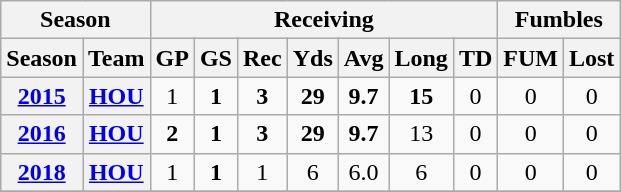<table class="wikitable">
<tr>
<th colspan="2">Season</th>
<th colspan="7" style="text-align:center;">Receiving</th>
<th colspan="2">Fumbles</th>
</tr>
<tr ||>
<th>Season</th>
<th>Team</th>
<th>GP</th>
<th>GS</th>
<th>Rec</th>
<th>Yds</th>
<th>Avg</th>
<th>Long</th>
<th>TD</th>
<th>FUM</th>
<th>Lost</th>
</tr>
<tr style="text-align:center;">
<th><a href='#'>2015</a></th>
<th><a href='#'>HOU</a></th>
<td>1</td>
<td><strong>1</strong></td>
<td><strong>3</strong></td>
<td><strong>29</strong></td>
<td><strong>9.7</strong></td>
<td><strong>15</strong></td>
<td>0</td>
<td>0</td>
<td>0</td>
</tr>
<tr style="text-align:center;">
<th><a href='#'>2016</a></th>
<th><a href='#'>HOU</a></th>
<td><strong>2</strong></td>
<td><strong>1</strong></td>
<td><strong>3</strong></td>
<td><strong>29</strong></td>
<td><strong>9.7</strong></td>
<td>13</td>
<td>0</td>
<td>0</td>
<td>0</td>
</tr>
<tr style="text-align:center;">
<th><a href='#'>2018</a></th>
<th><a href='#'>HOU</a></th>
<td>1</td>
<td><strong>1</strong></td>
<td>1</td>
<td>6</td>
<td>6.0</td>
<td>6</td>
<td>0</td>
<td>0</td>
<td>0</td>
</tr>
<tr ! colspan="2" | Total || 4 || 3 || 7 || 64 || 9.1 || 15 || 0 || 0 || 0>
</tr>
</table>
